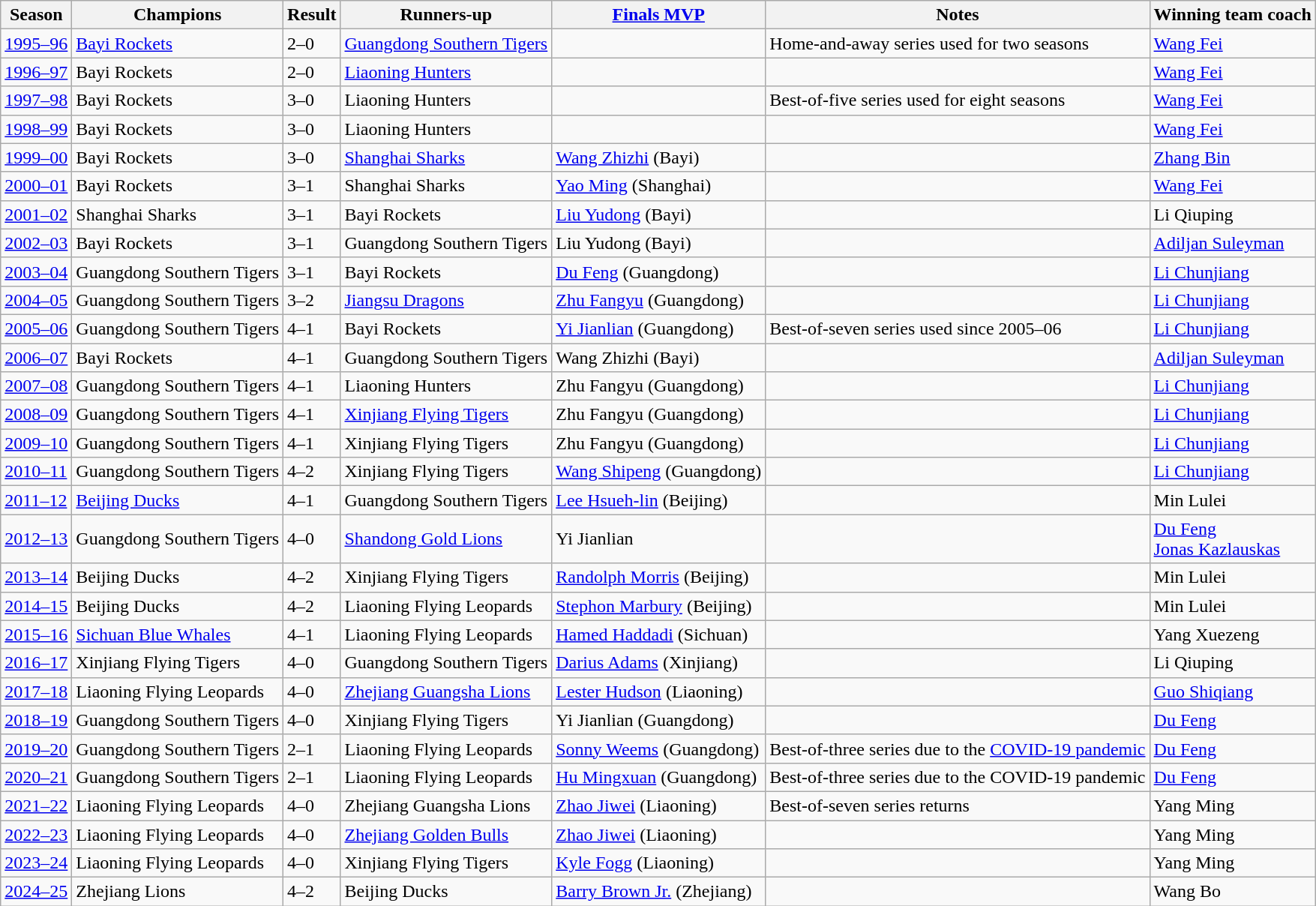<table class="wikitable">
<tr>
<th>Season</th>
<th>Champions</th>
<th>Result</th>
<th>Runners-up</th>
<th><a href='#'>Finals MVP</a></th>
<th>Notes</th>
<th>Winning team coach</th>
</tr>
<tr>
<td><a href='#'>1995–96</a></td>
<td><a href='#'>Bayi Rockets</a></td>
<td>2–0</td>
<td><a href='#'>Guangdong Southern Tigers</a></td>
<td></td>
<td>Home-and-away series used for two seasons</td>
<td><a href='#'>Wang Fei</a></td>
</tr>
<tr>
<td><a href='#'>1996–97</a></td>
<td>Bayi Rockets</td>
<td>2–0</td>
<td><a href='#'>Liaoning Hunters</a></td>
<td></td>
<td></td>
<td><a href='#'>Wang Fei</a></td>
</tr>
<tr>
<td><a href='#'>1997–98</a></td>
<td>Bayi Rockets</td>
<td>3–0</td>
<td>Liaoning Hunters</td>
<td></td>
<td>Best-of-five series used for eight seasons</td>
<td><a href='#'>Wang Fei</a></td>
</tr>
<tr>
<td><a href='#'>1998–99</a></td>
<td>Bayi Rockets</td>
<td>3–0</td>
<td>Liaoning Hunters</td>
<td></td>
<td></td>
<td><a href='#'>Wang Fei</a></td>
</tr>
<tr>
<td><a href='#'>1999–00</a></td>
<td>Bayi Rockets</td>
<td>3–0</td>
<td><a href='#'>Shanghai Sharks</a></td>
<td><a href='#'>Wang Zhizhi</a> (Bayi)</td>
<td></td>
<td><a href='#'>Zhang Bin</a></td>
</tr>
<tr>
<td><a href='#'>2000–01</a></td>
<td>Bayi Rockets</td>
<td>3–1</td>
<td>Shanghai Sharks</td>
<td><a href='#'>Yao Ming</a> (Shanghai)</td>
<td></td>
<td><a href='#'>Wang Fei</a></td>
</tr>
<tr>
<td><a href='#'>2001–02</a></td>
<td>Shanghai Sharks</td>
<td>3–1</td>
<td>Bayi Rockets</td>
<td><a href='#'>Liu Yudong</a> (Bayi)</td>
<td></td>
<td>Li Qiuping</td>
</tr>
<tr>
<td><a href='#'>2002–03</a></td>
<td>Bayi Rockets</td>
<td>3–1</td>
<td>Guangdong Southern Tigers</td>
<td>Liu Yudong (Bayi)</td>
<td></td>
<td><a href='#'>Adiljan Suleyman</a></td>
</tr>
<tr>
<td><a href='#'>2003–04</a></td>
<td>Guangdong Southern Tigers</td>
<td>3–1</td>
<td>Bayi Rockets</td>
<td><a href='#'>Du Feng</a> (Guangdong)</td>
<td></td>
<td><a href='#'>Li Chunjiang</a></td>
</tr>
<tr>
<td><a href='#'>2004–05</a></td>
<td>Guangdong Southern Tigers</td>
<td>3–2</td>
<td><a href='#'>Jiangsu Dragons</a></td>
<td><a href='#'>Zhu Fangyu</a> (Guangdong)</td>
<td></td>
<td><a href='#'>Li Chunjiang</a></td>
</tr>
<tr>
<td><a href='#'>2005–06</a></td>
<td>Guangdong Southern Tigers</td>
<td>4–1</td>
<td>Bayi Rockets</td>
<td><a href='#'>Yi Jianlian</a> (Guangdong)</td>
<td>Best-of-seven series used since 2005–06</td>
<td><a href='#'>Li Chunjiang</a></td>
</tr>
<tr>
<td><a href='#'>2006–07</a></td>
<td>Bayi Rockets</td>
<td>4–1</td>
<td>Guangdong Southern Tigers</td>
<td>Wang Zhizhi (Bayi)</td>
<td></td>
<td><a href='#'>Adiljan Suleyman</a></td>
</tr>
<tr>
<td><a href='#'>2007–08</a></td>
<td>Guangdong Southern Tigers</td>
<td>4–1</td>
<td>Liaoning Hunters</td>
<td>Zhu Fangyu (Guangdong)</td>
<td></td>
<td><a href='#'>Li Chunjiang</a></td>
</tr>
<tr>
<td><a href='#'>2008–09</a></td>
<td>Guangdong Southern Tigers</td>
<td>4–1</td>
<td><a href='#'>Xinjiang Flying Tigers</a></td>
<td>Zhu Fangyu (Guangdong)</td>
<td></td>
<td><a href='#'>Li Chunjiang</a></td>
</tr>
<tr>
<td><a href='#'>2009–10</a></td>
<td>Guangdong Southern Tigers</td>
<td>4–1</td>
<td>Xinjiang Flying Tigers</td>
<td>Zhu Fangyu (Guangdong)</td>
<td></td>
<td><a href='#'>Li Chunjiang</a></td>
</tr>
<tr>
<td><a href='#'>2010–11</a></td>
<td>Guangdong Southern Tigers</td>
<td>4–2</td>
<td>Xinjiang Flying Tigers</td>
<td><a href='#'>Wang Shipeng</a> (Guangdong)</td>
<td></td>
<td><a href='#'>Li Chunjiang</a></td>
</tr>
<tr>
<td><a href='#'>2011–12</a></td>
<td><a href='#'>Beijing Ducks</a></td>
<td>4–1</td>
<td>Guangdong Southern Tigers</td>
<td><a href='#'>Lee Hsueh-lin</a> (Beijing)</td>
<td></td>
<td>Min Lulei</td>
</tr>
<tr>
<td><a href='#'>2012–13</a></td>
<td>Guangdong Southern Tigers</td>
<td>4–0</td>
<td><a href='#'>Shandong Gold Lions</a></td>
<td>Yi Jianlian</td>
<td></td>
<td><a href='#'>Du Feng</a><br><a href='#'>Jonas Kazlauskas</a></td>
</tr>
<tr>
<td><a href='#'>2013–14</a></td>
<td>Beijing Ducks</td>
<td>4–2</td>
<td>Xinjiang Flying Tigers</td>
<td><a href='#'>Randolph Morris</a> (Beijing)</td>
<td></td>
<td>Min Lulei</td>
</tr>
<tr>
<td><a href='#'>2014–15</a></td>
<td>Beijing Ducks</td>
<td>4–2</td>
<td>Liaoning Flying Leopards</td>
<td><a href='#'>Stephon Marbury</a> (Beijing)</td>
<td></td>
<td>Min Lulei</td>
</tr>
<tr>
<td><a href='#'>2015–16</a></td>
<td><a href='#'>Sichuan Blue Whales</a></td>
<td>4–1</td>
<td>Liaoning Flying Leopards</td>
<td><a href='#'>Hamed Haddadi</a> (Sichuan)</td>
<td></td>
<td>Yang Xuezeng</td>
</tr>
<tr>
<td><a href='#'>2016–17</a></td>
<td>Xinjiang Flying Tigers</td>
<td>4–0</td>
<td>Guangdong Southern Tigers</td>
<td><a href='#'>Darius Adams</a> (Xinjiang)</td>
<td></td>
<td>Li Qiuping</td>
</tr>
<tr>
<td><a href='#'>2017–18</a></td>
<td>Liaoning Flying Leopards</td>
<td>4–0</td>
<td><a href='#'>Zhejiang Guangsha Lions</a></td>
<td><a href='#'>Lester Hudson</a> (Liaoning)</td>
<td></td>
<td><a href='#'>Guo Shiqiang</a></td>
</tr>
<tr>
<td><a href='#'>2018–19</a></td>
<td>Guangdong Southern Tigers</td>
<td>4–0</td>
<td>Xinjiang Flying Tigers</td>
<td>Yi Jianlian (Guangdong)</td>
<td></td>
<td><a href='#'>Du Feng</a></td>
</tr>
<tr>
<td><a href='#'>2019–20</a></td>
<td>Guangdong Southern Tigers</td>
<td>2–1</td>
<td>Liaoning Flying Leopards</td>
<td><a href='#'>Sonny Weems</a> (Guangdong)</td>
<td>Best-of-three series due to the <a href='#'>COVID-19 pandemic</a></td>
<td><a href='#'>Du Feng</a></td>
</tr>
<tr>
<td><a href='#'>2020–21</a></td>
<td>Guangdong Southern Tigers</td>
<td>2–1</td>
<td>Liaoning Flying Leopards</td>
<td><a href='#'>Hu Mingxuan</a> (Guangdong)</td>
<td>Best-of-three series due to the COVID-19 pandemic</td>
<td><a href='#'>Du Feng</a></td>
</tr>
<tr>
<td><a href='#'>2021–22</a></td>
<td>Liaoning Flying Leopards</td>
<td>4–0</td>
<td>Zhejiang Guangsha Lions</td>
<td><a href='#'>Zhao Jiwei</a> (Liaoning)</td>
<td>Best-of-seven series returns</td>
<td>Yang Ming</td>
</tr>
<tr>
<td><a href='#'>2022–23</a></td>
<td>Liaoning Flying Leopards</td>
<td>4–0</td>
<td><a href='#'>Zhejiang Golden Bulls</a></td>
<td><a href='#'>Zhao Jiwei</a> (Liaoning)</td>
<td></td>
<td>Yang Ming</td>
</tr>
<tr>
<td><a href='#'>2023–24</a></td>
<td>Liaoning Flying Leopards</td>
<td>4–0</td>
<td>Xinjiang Flying Tigers</td>
<td><a href='#'>Kyle Fogg</a> (Liaoning)</td>
<td></td>
<td>Yang Ming</td>
</tr>
<tr>
<td><a href='#'>2024–25</a></td>
<td>Zhejiang Lions</td>
<td>4–2</td>
<td>Beijing Ducks</td>
<td><a href='#'>Barry Brown Jr.</a> (Zhejiang)</td>
<td></td>
<td>Wang Bo</td>
</tr>
</table>
